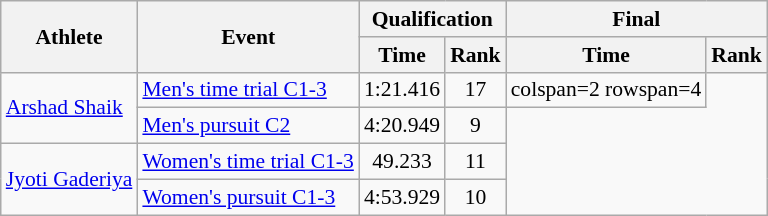<table class="wikitable" style="font-size:90%">
<tr>
<th rowspan=2>Athlete</th>
<th rowspan=2>Event</th>
<th colspan=2>Qualification</th>
<th colspan=2>Final</th>
</tr>
<tr>
<th>Time</th>
<th>Rank</th>
<th>Time</th>
<th>Rank</th>
</tr>
<tr>
<td rowspan="2" align="left"><a href='#'>Arshad Shaik</a></td>
<td align="left"><a href='#'>Men's time trial C1-3</a></td>
<td align="center">1:21.416</td>
<td align="center">17</td>
<td>colspan=2 rowspan=4 </td>
</tr>
<tr>
<td align="left"><a href='#'>Men's pursuit C2</a></td>
<td align="center">4:20.949</td>
<td align="center">9</td>
</tr>
<tr>
<td rowspan="2" align="left"><a href='#'>Jyoti Gaderiya</a></td>
<td align="left"><a href='#'>Women's time trial C1-3</a></td>
<td align="center">49.233</td>
<td align="center">11</td>
</tr>
<tr>
<td align="left"><a href='#'>Women's pursuit C1-3</a></td>
<td align="center">4:53.929</td>
<td align="center">10</td>
</tr>
</table>
